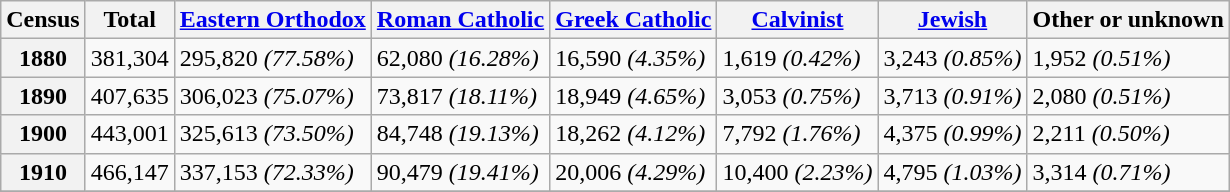<table class="wikitable">
<tr>
<th>Census</th>
<th>Total</th>
<th><a href='#'>Eastern Orthodox</a></th>
<th><a href='#'>Roman Catholic</a></th>
<th><a href='#'>Greek Catholic</a></th>
<th><a href='#'>Calvinist</a></th>
<th><a href='#'>Jewish</a></th>
<th>Other or unknown</th>
</tr>
<tr>
<th>1880</th>
<td>381,304</td>
<td>295,820 <em>(77.58%)</em></td>
<td>62,080 <em>(16.28%)</em></td>
<td>16,590 <em>(4.35%)</em></td>
<td>1,619 <em>(0.42%)</em></td>
<td>3,243 <em>(0.85%)</em></td>
<td>1,952 <em>(0.51%)</em></td>
</tr>
<tr>
<th>1890</th>
<td>407,635</td>
<td>306,023 <em>(75.07%)</em></td>
<td>73,817 <em>(18.11%)</em></td>
<td>18,949 <em>(4.65%)</em></td>
<td>3,053 <em>(0.75%)</em></td>
<td>3,713 <em>(0.91%)</em></td>
<td>2,080 <em>(0.51%)</em></td>
</tr>
<tr>
<th>1900</th>
<td>443,001</td>
<td>325,613 <em>(73.50%)</em></td>
<td>84,748 <em>(19.13%)</em></td>
<td>18,262 <em>(4.12%)</em></td>
<td>7,792 <em>(1.76%)</em></td>
<td>4,375 <em>(0.99%)</em></td>
<td>2,211 <em>(0.50%)</em></td>
</tr>
<tr>
<th>1910</th>
<td>466,147</td>
<td>337,153 <em>(72.33%)</em></td>
<td>90,479 <em>(19.41%)</em></td>
<td>20,006 <em>(4.29%)</em></td>
<td>10,400 <em>(2.23%)</em></td>
<td>4,795 <em>(1.03%)</em></td>
<td>3,314 <em>(0.71%)</em></td>
</tr>
<tr>
</tr>
</table>
